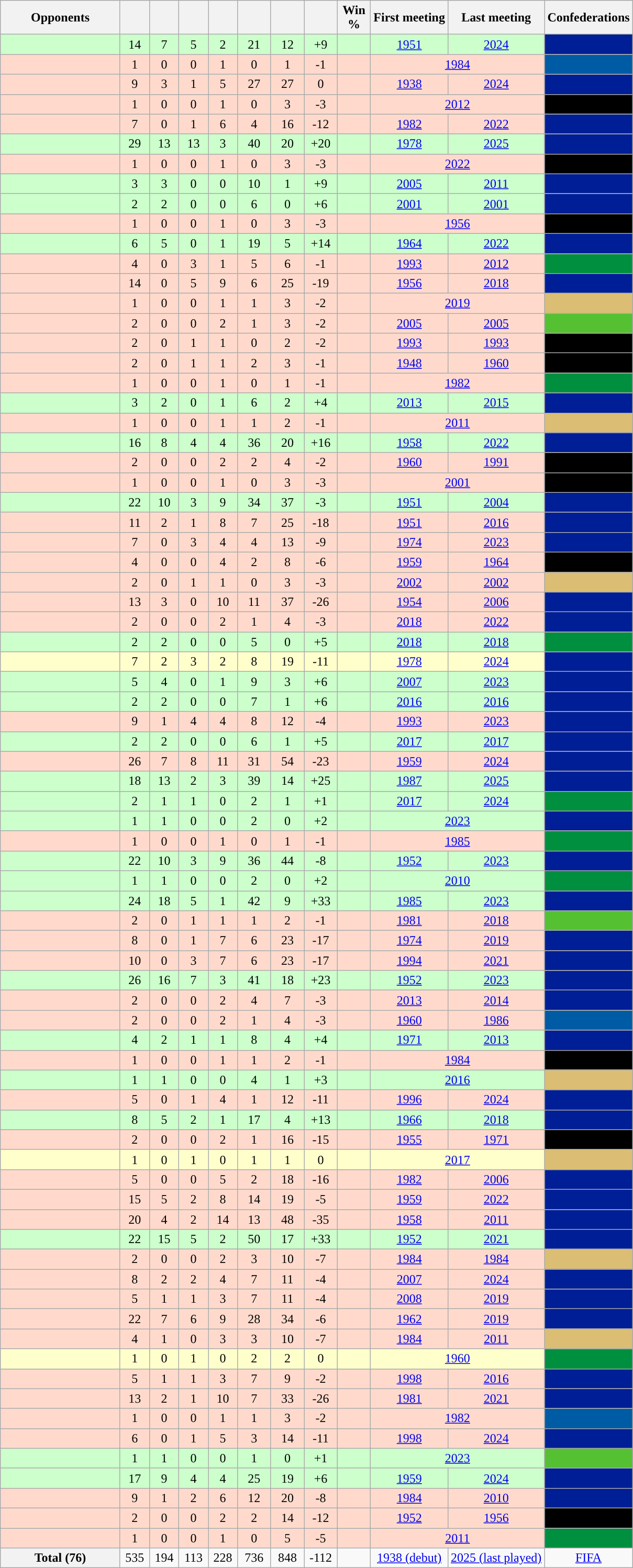<table class="wikitable sortable" style="text-align: center; font-size: 100%">
<tr style="color:black;">
<th style="width:145px;">Opponents</th>
<th width=30></th>
<th width=30></th>
<th width=30></th>
<th width=30></th>
<th width=35></th>
<th width=35></th>
<th width=35></th>
<th width=35>Win %</th>
<th>First meeting</th>
<th>Last meeting</th>
<th>Confederations<br></th>
</tr>
<tr bgcolor=#CCFFCC>
<td style="text-align: left;"></td>
<td>14</td>
<td>7</td>
<td>5</td>
<td>2</td>
<td>21</td>
<td>12</td>
<td>+9</td>
<td></td>
<td><a href='#'>1951</a></td>
<td><a href='#'>2024</a></td>
<td style="background:#001E96; color:#FFC828;"><a href='#'></a><br></td>
</tr>
<tr bgcolor=#FFDACC>
<td style="text-align: left;"></td>
<td>1</td>
<td>0</td>
<td>0</td>
<td>1</td>
<td>0</td>
<td>1</td>
<td>-1</td>
<td></td>
<td colspan=2><a href='#'>1984</a></td>
<td style="background:#005BA5; color:#FFFFFF;"><a href='#'></a><br></td>
</tr>
<tr bgcolor=#FFDACC>
<td style="text-align: left;"></td>
<td>9</td>
<td>3</td>
<td>1</td>
<td>5</td>
<td>27</td>
<td>27</td>
<td>0</td>
<td></td>
<td><a href='#'>1938</a></td>
<td><a href='#'>2024</a></td>
<td style="background:#001E96; color:#FFC828;"><a href='#'></a><br></td>
</tr>
<tr bgcolor=#FFDACC>
<td style="text-align: left;"></td>
<td>1</td>
<td>0</td>
<td>0</td>
<td>1</td>
<td>0</td>
<td>3</td>
<td>-3</td>
<td></td>
<td colspan=2><a href='#'>2012</a></td>
<td style="background:#000000; color:#FFFFFF;"><a href='#'></a><br></td>
</tr>
<tr bgcolor=#FFDACC>
<td style="text-align: left;"></td>
<td>7</td>
<td>0</td>
<td>1</td>
<td>6</td>
<td>4</td>
<td>16</td>
<td>-12</td>
<td></td>
<td><a href='#'>1982</a></td>
<td><a href='#'>2022</a></td>
<td style="background:#001E96; color:#FFC828;"><a href='#'></a><br></td>
</tr>
<tr bgcolor=#CCFFCC>
<td style="text-align: left;"></td>
<td>29</td>
<td>13</td>
<td>13</td>
<td>3</td>
<td>40</td>
<td>20</td>
<td>+20</td>
<td></td>
<td><a href='#'>1978</a></td>
<td><a href='#'>2025</a></td>
<td style="background:#001E96; color:#FFC828;"><a href='#'></a><br></td>
</tr>
<tr bgcolor=#FFDACC>
<td style="text-align: left;"></td>
<td>1</td>
<td>0</td>
<td>0</td>
<td>1</td>
<td>0</td>
<td>3</td>
<td>-3</td>
<td></td>
<td colspan=2><a href='#'>2022</a></td>
<td style="background:#000000; color:#FFFFFF;"><a href='#'></a><br></td>
</tr>
<tr bgcolor=#CCFFCC>
<td style="text-align: left;"></td>
<td>3</td>
<td>3</td>
<td>0</td>
<td>0</td>
<td>10</td>
<td>1</td>
<td>+9</td>
<td></td>
<td><a href='#'>2005</a></td>
<td><a href='#'>2011</a></td>
<td style="background:#001E96; color:#FFC828;"><a href='#'></a><br></td>
</tr>
<tr bgcolor=#CCFFCC>
<td style="text-align: left;"></td>
<td>2</td>
<td>2</td>
<td>0</td>
<td>0</td>
<td>6</td>
<td>0</td>
<td>+6</td>
<td></td>
<td><a href='#'>2001</a></td>
<td><a href='#'>2001</a></td>
<td style="background:#001E96; color:#FFC828;"><a href='#'></a><br></td>
</tr>
<tr bgcolor=#FFDACC>
<td style="text-align: left;"></td>
<td>1</td>
<td>0</td>
<td>0</td>
<td>1</td>
<td>0</td>
<td>3</td>
<td>-3</td>
<td></td>
<td colspan=2><a href='#'>1956</a></td>
<td style="background:#000000; color:#FFFFFF;"><a href='#'></a><br></td>
</tr>
<tr bgcolor=#CCFFCC>
<td style="text-align: left;"></td>
<td>6</td>
<td>5</td>
<td>0</td>
<td>1</td>
<td>19</td>
<td>5</td>
<td>+14</td>
<td></td>
<td><a href='#'>1964</a></td>
<td><a href='#'>2022</a></td>
<td style="background:#001E96; color:#FFC828;"><a href='#'></a><br></td>
</tr>
<tr bgcolor=#FFDACC>
<td style="text-align: left;"></td>
<td>4</td>
<td>0</td>
<td>3</td>
<td>1</td>
<td>5</td>
<td>6</td>
<td>-1</td>
<td></td>
<td><a href='#'>1993</a></td>
<td><a href='#'>2012</a></td>
<td style="background:#008F3F; color:#F8E920;"><a href='#'></a><br></td>
</tr>
<tr bgcolor=#FFDACC>
<td style="text-align: left;"></td>
<td>14</td>
<td>0</td>
<td>5</td>
<td>9</td>
<td>6</td>
<td>25</td>
<td>-19</td>
<td></td>
<td><a href='#'>1956</a></td>
<td><a href='#'>2018</a></td>
<td style="background:#001E96; color:#FFC828;"><a href='#'></a><br></td>
</tr>
<tr bgcolor=#FFDACC>
<td style="text-align: left;"></td>
<td>1</td>
<td>0</td>
<td>0</td>
<td>1</td>
<td>1</td>
<td>3</td>
<td>-2</td>
<td></td>
<td colspan=2><a href='#'>2019</a></td>
<td style="background:#DBBE73; color:#000000;"><a href='#'></a><br></td>
</tr>
<tr bgcolor=#FFDACC>
<td style="text-align: left;"></td>
<td>2</td>
<td>0</td>
<td>0</td>
<td>2</td>
<td>1</td>
<td>3</td>
<td>-2</td>
<td></td>
<td><a href='#'>2005</a></td>
<td><a href='#'>2005</a></td>
<td style="background:#55C132; color:#133074;"><a href='#'></a><br></td>
</tr>
<tr bgcolor=#FFDACC>
<td style="text-align: left;"></td>
<td>2</td>
<td>0</td>
<td>1</td>
<td>1</td>
<td>0</td>
<td>2</td>
<td>-2</td>
<td></td>
<td><a href='#'>1993</a></td>
<td><a href='#'>1993</a></td>
<td style="background:#000000; color:#FFFFFF;"><a href='#'></a><br></td>
</tr>
<tr bgcolor=#FFDACC>
<td style="text-align: left;"></td>
<td>2</td>
<td>0</td>
<td>1</td>
<td>1</td>
<td>2</td>
<td>3</td>
<td>-1</td>
<td></td>
<td><a href='#'>1948</a></td>
<td><a href='#'>1960</a></td>
<td style="background:#000000; color:#FFFFFF;"><a href='#'></a><br></td>
</tr>
<tr bgcolor=#FFDACC>
<td style="text-align: left;"></td>
<td>1</td>
<td>0</td>
<td>0</td>
<td>1</td>
<td>0</td>
<td>1</td>
<td>-1</td>
<td></td>
<td colspan=2><a href='#'>1982</a></td>
<td style="background:#008F3F; color:#F8E920;"><a href='#'></a><br></td>
</tr>
<tr bgcolor=#CCFFCC>
<td style="text-align: left;"></td>
<td>3</td>
<td>2</td>
<td>0</td>
<td>1</td>
<td>6</td>
<td>2</td>
<td>+4</td>
<td></td>
<td><a href='#'>2013</a></td>
<td><a href='#'>2015</a></td>
<td style="background:#001E96; color:#FFC828;"><a href='#'></a><br></td>
</tr>
<tr bgcolor=#FFDACC>
<td style="text-align: left;"></td>
<td>1</td>
<td>0</td>
<td>0</td>
<td>1</td>
<td>1</td>
<td>2</td>
<td>-1</td>
<td></td>
<td colspan=2><a href='#'>2011</a></td>
<td style="background:#DBBE73; color:#000000;"><a href='#'></a><br></td>
</tr>
<tr bgcolor=#CCFFCC>
<td style="text-align: left;"></td>
<td>16</td>
<td>8</td>
<td>4</td>
<td>4</td>
<td>36</td>
<td>20</td>
<td>+16</td>
<td></td>
<td><a href='#'>1958</a></td>
<td><a href='#'>2022</a></td>
<td style="background:#001E96; color:#FFC828;"><a href='#'></a><br></td>
</tr>
<tr bgcolor=#FFDACC>
<td style="text-align: left;"></td>
<td>2</td>
<td>0</td>
<td>0</td>
<td>2</td>
<td>2</td>
<td>4</td>
<td>-2</td>
<td></td>
<td><a href='#'>1960</a></td>
<td><a href='#'>1991</a></td>
<td style="background:#000000; color:#FFFFFF;"><a href='#'></a><br></td>
</tr>
<tr bgcolor=#FFDACC>
<td style="text-align: left;"></td>
<td>1</td>
<td>0</td>
<td>0</td>
<td>1</td>
<td>0</td>
<td>3</td>
<td>-3</td>
<td></td>
<td colspan=2><a href='#'>2001</a></td>
<td style="background:#000000; color:#FFFFFF;"><a href='#'></a><br></td>
</tr>
<tr bgcolor=#CCFFCC>
<td style="text-align: left;"></td>
<td>22</td>
<td>10</td>
<td>3</td>
<td>9</td>
<td>34</td>
<td>37</td>
<td>-3</td>
<td></td>
<td><a href='#'>1951</a></td>
<td><a href='#'>2004</a></td>
<td style="background:#001E96; color:#FFC828;"><a href='#'></a><br></td>
</tr>
<tr bgcolor=#FFDACC>
<td style="text-align: left;"></td>
<td>11</td>
<td>2</td>
<td>1</td>
<td>8</td>
<td>7</td>
<td>25</td>
<td>-18</td>
<td></td>
<td><a href='#'>1951</a></td>
<td><a href='#'>2016</a></td>
<td style="background:#001E96; color:#FFC828;"><a href='#'></a><br></td>
</tr>
<tr bgcolor=#FFDACC>
<td style="text-align: left;"></td>
<td>7</td>
<td>0</td>
<td>3</td>
<td>4</td>
<td>4</td>
<td>13</td>
<td>-9</td>
<td></td>
<td><a href='#'>1974</a></td>
<td><a href='#'>2023</a></td>
<td style="background:#001E96; color:#FFC828;"><a href='#'></a><br></td>
</tr>
<tr bgcolor=#FFDACC>
<td style="text-align: left;"></td>
<td>4</td>
<td>0</td>
<td>0</td>
<td>4</td>
<td>2</td>
<td>8</td>
<td>-6</td>
<td></td>
<td><a href='#'>1959</a></td>
<td><a href='#'>1964</a></td>
<td style="background:#000000; color:#FFFFFF;"><a href='#'></a><br></td>
</tr>
<tr bgcolor=#FFDACC>
<td style="text-align: left;"></td>
<td>2</td>
<td>0</td>
<td>1</td>
<td>1</td>
<td>0</td>
<td>3</td>
<td>-3</td>
<td></td>
<td><a href='#'>2002</a></td>
<td><a href='#'>2002</a></td>
<td style="background:#DBBE73; color:#000000;"><a href='#'></a><br></td>
</tr>
<tr bgcolor=#FFDACC>
<td style="text-align: left;"></td>
<td>13</td>
<td>3</td>
<td>0</td>
<td>10</td>
<td>11</td>
<td>37</td>
<td>-26</td>
<td></td>
<td><a href='#'>1954</a></td>
<td><a href='#'>2006</a></td>
<td style="background:#001E96; color:#FFC828;"><a href='#'></a><br></td>
</tr>
<tr bgcolor=#FFDACC>
<td style="text-align: left;"></td>
<td>2</td>
<td>0</td>
<td>0</td>
<td>2</td>
<td>1</td>
<td>4</td>
<td>-3</td>
<td></td>
<td><a href='#'>2018</a></td>
<td><a href='#'>2022</a></td>
<td style="background:#001E96; color:#FFC828;"><a href='#'></a><br></td>
</tr>
<tr bgcolor=#CCFFCC>
<td style="text-align: left;"></td>
<td>2</td>
<td>2</td>
<td>0</td>
<td>0</td>
<td>5</td>
<td>0</td>
<td>+5</td>
<td></td>
<td><a href='#'>2018</a></td>
<td><a href='#'>2018</a></td>
<td style="background:#008F3F; color:#F8E920;"><a href='#'></a><br></td>
</tr>
<tr bgcolor=#FFFFCC>
<td style="text-align: left;"></td>
<td>7</td>
<td>2</td>
<td>3</td>
<td>2</td>
<td>8</td>
<td>19</td>
<td>-11</td>
<td></td>
<td><a href='#'>1978</a></td>
<td><a href='#'>2024</a></td>
<td style="background:#001E96; color:#FFC828;"><a href='#'></a><br></td>
</tr>
<tr bgcolor=#CCFFCC>
<td style="text-align: left;"></td>
<td>5</td>
<td>4</td>
<td>0</td>
<td>1</td>
<td>9</td>
<td>3</td>
<td>+6</td>
<td></td>
<td><a href='#'>2007</a></td>
<td><a href='#'>2023</a></td>
<td style="background:#001E96; color:#FFC828;"><a href='#'></a><br></td>
</tr>
<tr bgcolor=#CCFFCC>
<td style="text-align: left;"></td>
<td>2</td>
<td>2</td>
<td>0</td>
<td>0</td>
<td>7</td>
<td>1</td>
<td>+6</td>
<td></td>
<td><a href='#'>2016</a></td>
<td><a href='#'>2016</a></td>
<td style="background:#001E96; color:#FFC828;"><a href='#'></a><br></td>
</tr>
<tr bgcolor=#FFDACC>
<td style="text-align: left;"></td>
<td>9</td>
<td>1</td>
<td>4</td>
<td>4</td>
<td>8</td>
<td>12</td>
<td>-4</td>
<td></td>
<td><a href='#'>1993</a></td>
<td><a href='#'>2023</a></td>
<td style="background:#001E96; color:#FFC828;"><a href='#'></a><br></td>
</tr>
<tr bgcolor=#CCFFCC>
<td style="text-align: left;"></td>
<td>2</td>
<td>2</td>
<td>0</td>
<td>0</td>
<td>6</td>
<td>1</td>
<td>+5</td>
<td></td>
<td><a href='#'>2017</a></td>
<td><a href='#'>2017</a></td>
<td style="background:#001E96; color:#FFC828;"><a href='#'></a><br></td>
</tr>
<tr bgcolor=#FFDACC>
<td style="text-align: left;"></td>
<td>26</td>
<td>7</td>
<td>8</td>
<td>11</td>
<td>31</td>
<td>54</td>
<td>-23</td>
<td></td>
<td><a href='#'>1959</a></td>
<td><a href='#'>2024</a></td>
<td style="background:#001E96; color:#FFC828;"><a href='#'></a><br></td>
</tr>
<tr bgcolor=#CCFFCC>
<td style="text-align: left;"></td>
<td>18</td>
<td>13</td>
<td>2</td>
<td>3</td>
<td>39</td>
<td>14</td>
<td>+25</td>
<td></td>
<td><a href='#'>1987</a></td>
<td><a href='#'>2025</a></td>
<td style="background:#001E96; color:#FFC828;"><a href='#'></a><br></td>
</tr>
<tr bgcolor=#CCFFCC>
<td style="text-align: left;"></td>
<td>2</td>
<td>1</td>
<td>1</td>
<td>0</td>
<td>2</td>
<td>1</td>
<td>+1</td>
<td></td>
<td><a href='#'>2017</a></td>
<td><a href='#'>2024</a></td>
<td style="background:#008F3F; color:#F8E920;"><a href='#'></a><br></td>
</tr>
<tr bgcolor=#CCFFCC>
<td style="text-align: left;"></td>
<td>1</td>
<td>1</td>
<td>0</td>
<td>0</td>
<td>2</td>
<td>0</td>
<td>+2</td>
<td></td>
<td colspan=2><a href='#'>2023</a></td>
<td style="background:#001E96; color:#FFC828;"><a href='#'></a><br></td>
</tr>
<tr bgcolor=#FFDACC>
<td style="text-align: left;"></td>
<td>1</td>
<td>0</td>
<td>0</td>
<td>1</td>
<td>0</td>
<td>1</td>
<td>-1</td>
<td></td>
<td colspan=2><a href='#'>1985</a></td>
<td style="background:#008F3F; color:#F8E920;"><a href='#'></a><br></td>
</tr>
<tr bgcolor=#CCFFCC>
<td style="text-align: left;"></td>
<td>22</td>
<td>10</td>
<td>3</td>
<td>9</td>
<td>36</td>
<td>44</td>
<td>-8</td>
<td></td>
<td><a href='#'>1952</a></td>
<td><a href='#'>2023</a></td>
<td style="background:#001E96; color:#FFC828;"><a href='#'></a><br></td>
</tr>
<tr bgcolor=#CCFFCC>
<td style="text-align: left;"></td>
<td>1</td>
<td>1</td>
<td>0</td>
<td>0</td>
<td>2</td>
<td>0</td>
<td>+2</td>
<td></td>
<td colspan=2><a href='#'>2010</a></td>
<td style="background:#008F3F; color:#F8E920;"><a href='#'></a><br></td>
</tr>
<tr bgcolor=#CCFFCC>
<td style="text-align: left;"></td>
<td>24</td>
<td>18</td>
<td>5</td>
<td>1</td>
<td>42</td>
<td>9</td>
<td>+33</td>
<td></td>
<td><a href='#'>1985</a></td>
<td><a href='#'>2023</a></td>
<td style="background:#001E96; color:#FFC828;"><a href='#'></a><br></td>
</tr>
<tr bgcolor=#FFDACC>
<td style="text-align: left;"></td>
<td>2</td>
<td>0</td>
<td>1</td>
<td>1</td>
<td>1</td>
<td>2</td>
<td>-1</td>
<td></td>
<td><a href='#'>1981</a></td>
<td><a href='#'>2018</a></td>
<td style="background:#55C132; color:#133074;"><a href='#'></a><br></td>
</tr>
<tr bgcolor=#FFDACC>
<td style="text-align: left;"></td>
<td>8</td>
<td>0</td>
<td>1</td>
<td>7</td>
<td>6</td>
<td>23</td>
<td>-17</td>
<td></td>
<td><a href='#'>1974</a></td>
<td><a href='#'>2019</a></td>
<td style="background:#001E96; color:#FFC828;"><a href='#'></a><br></td>
</tr>
<tr bgcolor=#FFDACC>
<td style="text-align: left;"></td>
<td>10</td>
<td>0</td>
<td>3</td>
<td>7</td>
<td>6</td>
<td>23</td>
<td>-17</td>
<td></td>
<td><a href='#'>1994</a></td>
<td><a href='#'>2021</a></td>
<td style="background:#001E96; color:#FFC828;"><a href='#'></a><br></td>
</tr>
<tr bgcolor=#CCFFCC>
<td style="text-align: left;"></td>
<td>26</td>
<td>16</td>
<td>7</td>
<td>3</td>
<td>41</td>
<td>18</td>
<td>+23</td>
<td></td>
<td><a href='#'>1952</a></td>
<td><a href='#'>2023</a></td>
<td style="background:#001E96; color:#FFC828;"><a href='#'></a><br></td>
</tr>
<tr bgcolor=#FFDACC>
<td style="text-align: left;"></td>
<td>2</td>
<td>0</td>
<td>0</td>
<td>2</td>
<td>4</td>
<td>7</td>
<td>-3</td>
<td></td>
<td><a href='#'>2013</a></td>
<td><a href='#'>2014</a></td>
<td style="background:#001E96; color:#FFC828;"><a href='#'></a><br></td>
</tr>
<tr bgcolor=#FFDACC>
<td style="text-align: left;"></td>
<td>2</td>
<td>0</td>
<td>0</td>
<td>2</td>
<td>1</td>
<td>4</td>
<td>-3</td>
<td></td>
<td><a href='#'>1960</a></td>
<td><a href='#'>1986</a></td>
<td style="background:#005BA5; color:#FFFFFF;"><a href='#'></a><br></td>
</tr>
<tr bgcolor=#CCFFCC>
<td style="text-align: left;"></td>
<td>4</td>
<td>2</td>
<td>1</td>
<td>1</td>
<td>8</td>
<td>4</td>
<td>+4</td>
<td></td>
<td><a href='#'>1971</a></td>
<td><a href='#'>2013</a></td>
<td style="background:#001E96; color:#FFC828;"><a href='#'></a><br></td>
</tr>
<tr bgcolor=#FFDACC>
<td style="text-align: left;"></td>
<td>1</td>
<td>0</td>
<td>0</td>
<td>1</td>
<td>1</td>
<td>2</td>
<td>-1</td>
<td></td>
<td colspan=2><a href='#'>1984</a></td>
<td style="background:#000000; color:#FFFFFF;"><a href='#'></a><br></td>
</tr>
<tr bgcolor=#CCFFCC>
<td style="text-align: left;"></td>
<td>1</td>
<td>1</td>
<td>0</td>
<td>0</td>
<td>4</td>
<td>1</td>
<td>+3</td>
<td></td>
<td colspan=2><a href='#'>2016</a></td>
<td style="background:#DBBE73; color:#000000;"><a href='#'></a><br></td>
</tr>
<tr bgcolor=#FFDACC>
<td style="text-align: left;"></td>
<td>5</td>
<td>0</td>
<td>1</td>
<td>4</td>
<td>1</td>
<td>12</td>
<td>-11</td>
<td></td>
<td><a href='#'>1996</a></td>
<td><a href='#'>2024</a></td>
<td style="background:#001E96; color:#FFC828;"><a href='#'></a><br></td>
</tr>
<tr bgcolor=#CCFFCC>
<td style="text-align: left;"></td>
<td>8</td>
<td>5</td>
<td>2</td>
<td>1</td>
<td>17</td>
<td>4</td>
<td>+13</td>
<td></td>
<td><a href='#'>1966</a></td>
<td><a href='#'>2018</a></td>
<td style="background:#001E96; color:#FFC828;"><a href='#'></a><br></td>
</tr>
<tr bgcolor=#FFDACC>
<td style="text-align: left;"></td>
<td>2</td>
<td 0>0</td>
<td>0</td>
<td>2</td>
<td>1</td>
<td>16</td>
<td>-15</td>
<td></td>
<td><a href='#'>1955</a></td>
<td><a href='#'>1971</a></td>
<td style="background:#000000; color:#FFFFFF;"><a href='#'></a><br></td>
</tr>
<tr bgcolor=#FFFFCC>
<td style="text-align: left;"></td>
<td>1</td>
<td>0</td>
<td>1</td>
<td>0</td>
<td>1</td>
<td>1</td>
<td>0</td>
<td></td>
<td colspan=2><a href='#'>2017</a></td>
<td style="background:#DBBE73; color:#000000;"><a href='#'></a><br></td>
</tr>
<tr bgcolor=#FFDACC>
<td style="text-align: left;"></td>
<td>5</td>
<td>0</td>
<td>0</td>
<td>5</td>
<td>2</td>
<td>18</td>
<td>-16</td>
<td></td>
<td><a href='#'>1982</a></td>
<td><a href='#'>2006</a></td>
<td style="background:#001E96; color:#FFC828;"><a href='#'></a><br></td>
</tr>
<tr bgcolor=#FFDACC>
<td style="text-align: left;"></td>
<td>15</td>
<td>5</td>
<td>2</td>
<td>8</td>
<td>14</td>
<td>19</td>
<td>-5</td>
<td></td>
<td><a href='#'>1959</a></td>
<td><a href='#'>2022</a></td>
<td style="background:#001E96; color:#FFC828;"><a href='#'></a><br></td>
</tr>
<tr bgcolor=#FFDACC>
<td style="text-align: left;"></td>
<td>20</td>
<td>4</td>
<td>2</td>
<td>14</td>
<td>13</td>
<td>48</td>
<td>-35</td>
<td></td>
<td><a href='#'>1958</a></td>
<td><a href='#'>2011</a></td>
<td style="background:#001E96; color:#FFC828;"><a href='#'></a><br></td>
</tr>
<tr bgcolor=#CCFFCC>
<td style="text-align: left;"></td>
<td>22</td>
<td>15</td>
<td>5</td>
<td>2</td>
<td>50</td>
<td>17</td>
<td>+33</td>
<td></td>
<td><a href='#'>1952</a></td>
<td><a href='#'>2021</a></td>
<td style="background:#001E96; color:#FFC828;"><a href='#'></a><br></td>
</tr>
<tr bgcolor=#FFDACC>
<td style="text-align: left;"></td>
<td>2</td>
<td>0</td>
<td>0</td>
<td>2</td>
<td>3</td>
<td>10</td>
<td>-7</td>
<td></td>
<td><a href='#'>1984</a></td>
<td><a href='#'>1984</a></td>
<td style="background:#DBBE73; color:#000000;"><a href='#'></a><br></td>
</tr>
<tr bgcolor=#FFDACC>
<td style="text-align: left;"></td>
<td>8</td>
<td>2</td>
<td>2</td>
<td>4</td>
<td>7</td>
<td>11</td>
<td>-4</td>
<td></td>
<td><a href='#'>2007</a></td>
<td><a href='#'>2024</a></td>
<td style="background:#001E96; color:#FFC828;"><a href='#'></a><br></td>
</tr>
<tr bgcolor=#FFDACC>
<td style="text-align: left;"></td>
<td>5</td>
<td>1</td>
<td>1</td>
<td>3</td>
<td>7</td>
<td>11</td>
<td>-4</td>
<td></td>
<td><a href='#'>2008</a></td>
<td><a href='#'>2019</a></td>
<td style="background:#001E96; color:#FFC828;"><a href='#'></a><br></td>
</tr>
<tr bgcolor=#FFDACC>
<td style="text-align: left;"></td>
<td>22</td>
<td>7</td>
<td>6</td>
<td>9</td>
<td>28</td>
<td>34</td>
<td>-6</td>
<td></td>
<td><a href='#'>1962</a></td>
<td><a href='#'>2019</a></td>
<td style="background:#001E96; color:#FFC828;"><a href='#'></a><br></td>
</tr>
<tr bgcolor=#FFDACC>
<td style="text-align: left;"></td>
<td>4</td>
<td>1</td>
<td>0</td>
<td>3</td>
<td>3</td>
<td>10</td>
<td>-7</td>
<td></td>
<td><a href='#'>1984</a></td>
<td><a href='#'>2011</a></td>
<td style="background:#DBBE73; color:#000000;"><a href='#'></a><br></td>
</tr>
<tr bgcolor=#FFFFCC>
<td style="text-align: left;"></td>
<td>1</td>
<td>0</td>
<td>1</td>
<td>0</td>
<td>2</td>
<td>2</td>
<td>0</td>
<td></td>
<td colspan=2><a href='#'>1960</a></td>
<td style="background:#008F3F; color:#F8E920;"><a href='#'></a><br></td>
</tr>
<tr bgcolor=#FFDACC>
<td style="text-align: left;"></td>
<td>5</td>
<td>1</td>
<td>1</td>
<td>3</td>
<td>7</td>
<td>9</td>
<td>-2</td>
<td></td>
<td><a href='#'>1998</a></td>
<td><a href='#'>2016</a></td>
<td style="background:#001E96; color:#FFC828;"><a href='#'></a><br></td>
</tr>
<tr bgcolor=#FFDACC>
<td style="text-align: left;"></td>
<td>13</td>
<td>2</td>
<td>1</td>
<td>10</td>
<td>7</td>
<td>33</td>
<td>-26</td>
<td></td>
<td><a href='#'>1981</a></td>
<td><a href='#'>2021</a></td>
<td style="background:#001E96; color:#FFC828;"><a href='#'></a><br></td>
</tr>
<tr bgcolor=#FFDACC>
<td style="text-align: left;"></td>
<td>1</td>
<td>0</td>
<td>0</td>
<td>1</td>
<td>1</td>
<td>3</td>
<td>-2</td>
<td></td>
<td colspan=2><a href='#'>1982</a></td>
<td style="background:#005BA5; color:#FFFFFF;"><a href='#'></a><br></td>
</tr>
<tr bgcolor=#FFDACC>
<td style="text-align: left;"></td>
<td>6</td>
<td>0</td>
<td>1</td>
<td>5</td>
<td>3</td>
<td>14</td>
<td>-11</td>
<td></td>
<td><a href='#'>1998</a></td>
<td><a href='#'>2024</a></td>
<td style="background:#001E96; color:#FFC828;"><a href='#'></a><br></td>
</tr>
<tr bgcolor=#CCFFCC>
<td style="text-align: left;"></td>
<td>1</td>
<td>1</td>
<td>0</td>
<td>0</td>
<td>1</td>
<td>0</td>
<td>+1</td>
<td></td>
<td colspan=2><a href='#'>2023</a></td>
<td style="background:#55C132; color:#133074;"><a href='#'></a><br></td>
</tr>
<tr bgcolor=#CCFFCC>
<td style="text-align: left;"></td>
<td>17</td>
<td>9</td>
<td>4</td>
<td>4</td>
<td>25</td>
<td>19</td>
<td>+6</td>
<td></td>
<td><a href='#'>1959</a></td>
<td><a href='#'>2024</a></td>
<td style="background:#001E96; color:#FFC828;"><a href='#'></a><br></td>
</tr>
<tr bgcolor=#FFDACC>
<td style="text-align: left;"></td>
<td>9</td>
<td>1</td>
<td>2</td>
<td>6</td>
<td>12</td>
<td>20</td>
<td>-8</td>
<td></td>
<td><a href='#'>1984</a></td>
<td><a href='#'>2010</a></td>
<td style="background:#001E96; color:#FFC828;"><a href='#'></a><br></td>
</tr>
<tr bgcolor=#FFDACC>
<td style="text-align: left;"></td>
<td>2</td>
<td>0</td>
<td>0</td>
<td>2</td>
<td>2</td>
<td>14</td>
<td>-12</td>
<td></td>
<td><a href='#'>1952</a></td>
<td><a href='#'>1956</a></td>
<td style="background:#000000; color:#FFFFFF;"><a href='#'></a><br></td>
</tr>
<tr bgcolor=#FFDACC>
<td style="text-align: left;"></td>
<td>1</td>
<td>0</td>
<td>0</td>
<td>1</td>
<td>0</td>
<td>5</td>
<td>-5</td>
<td></td>
<td colspan=2><a href='#'>2011</a></td>
<td style="background:#008F3F; color:#F8E920;"><a href='#'></a></td>
</tr>
<tr>
<th>Total (76)</th>
<td>535</td>
<td>194</td>
<td>113</td>
<td>228</td>
<td>736</td>
<td>848</td>
<td>-112</td>
<td></td>
<td><a href='#'>1938 (debut)</a></td>
<td><a href='#'>2025 (last played)</a></td>
<td !bgcolor=white><a href='#'>FIFA</a></td>
</tr>
</table>
